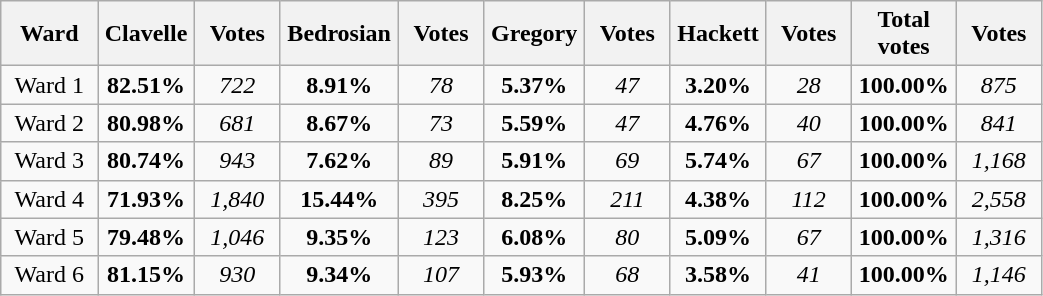<table width="55%" class="wikitable sortable">
<tr>
<th width="9%">Ward</th>
<th width="8%">Clavelle</th>
<th width="8%">Votes</th>
<th width="8%">Bedrosian</th>
<th width="8%">Votes</th>
<th width="8%">Gregory</th>
<th width="8%">Votes</th>
<th width="8%">Hackett</th>
<th width="8%">Votes</th>
<th width="8%">Total votes</th>
<th width="8%">Votes</th>
</tr>
<tr>
<td align="center" >Ward 1</td>
<td align="center"><strong>82.51%</strong></td>
<td align="center"><em>722</em></td>
<td align="center"><strong>8.91%</strong></td>
<td align="center"><em>78</em></td>
<td align="center"><strong>5.37%</strong></td>
<td align="center"><em>47</em></td>
<td align="center"><strong>3.20%</strong></td>
<td align="center"><em>28</em></td>
<td align="center"><strong>100.00%</strong></td>
<td align="center"><em>875</em></td>
</tr>
<tr>
<td align="center" >Ward 2</td>
<td align="center"><strong>80.98%</strong></td>
<td align="center"><em>681</em></td>
<td align="center"><strong>8.67%</strong></td>
<td align="center"><em>73</em></td>
<td align="center"><strong>5.59%</strong></td>
<td align="center"><em>47</em></td>
<td align="center"><strong>4.76%</strong></td>
<td align="center"><em>40</em></td>
<td align="center"><strong>100.00%</strong></td>
<td align="center"><em>841</em></td>
</tr>
<tr>
<td align="center" >Ward 3</td>
<td align="center"><strong>80.74%</strong></td>
<td align="center"><em>943</em></td>
<td align="center"><strong>7.62%</strong></td>
<td align="center"><em>89</em></td>
<td align="center"><strong>5.91%</strong></td>
<td align="center"><em>69</em></td>
<td align="center"><strong>5.74%</strong></td>
<td align="center"><em>67</em></td>
<td align="center"><strong>100.00%</strong></td>
<td align="center"><em>1,168</em></td>
</tr>
<tr>
<td align="center" >Ward 4</td>
<td align="center"><strong>71.93%</strong></td>
<td align="center"><em>1,840</em></td>
<td align="center"><strong>15.44%</strong></td>
<td align="center"><em>395</em></td>
<td align="center"><strong>8.25%</strong></td>
<td align="center"><em>211</em></td>
<td align="center"><strong>4.38%</strong></td>
<td align="center"><em>112</em></td>
<td align="center"><strong>100.00%</strong></td>
<td align="center"><em>2,558</em></td>
</tr>
<tr>
<td align="center" >Ward 5</td>
<td align="center"><strong>79.48%</strong></td>
<td align="center"><em>1,046</em></td>
<td align="center"><strong>9.35%</strong></td>
<td align="center"><em>123</em></td>
<td align="center"><strong>6.08%</strong></td>
<td align="center"><em>80</em></td>
<td align="center"><strong>5.09%</strong></td>
<td align="center"><em>67</em></td>
<td align="center"><strong>100.00%</strong></td>
<td align="center"><em>1,316</em></td>
</tr>
<tr>
<td align="center" >Ward 6</td>
<td align="center"><strong>81.15%</strong></td>
<td align="center"><em>930</em></td>
<td align="center"><strong>9.34%</strong></td>
<td align="center"><em>107</em></td>
<td align="center"><strong>5.93%</strong></td>
<td align="center"><em>68</em></td>
<td align="center"><strong>3.58%</strong></td>
<td align="center"><em>41</em></td>
<td align="center"><strong>100.00%</strong></td>
<td align="center"><em>1,146</em></td>
</tr>
</table>
